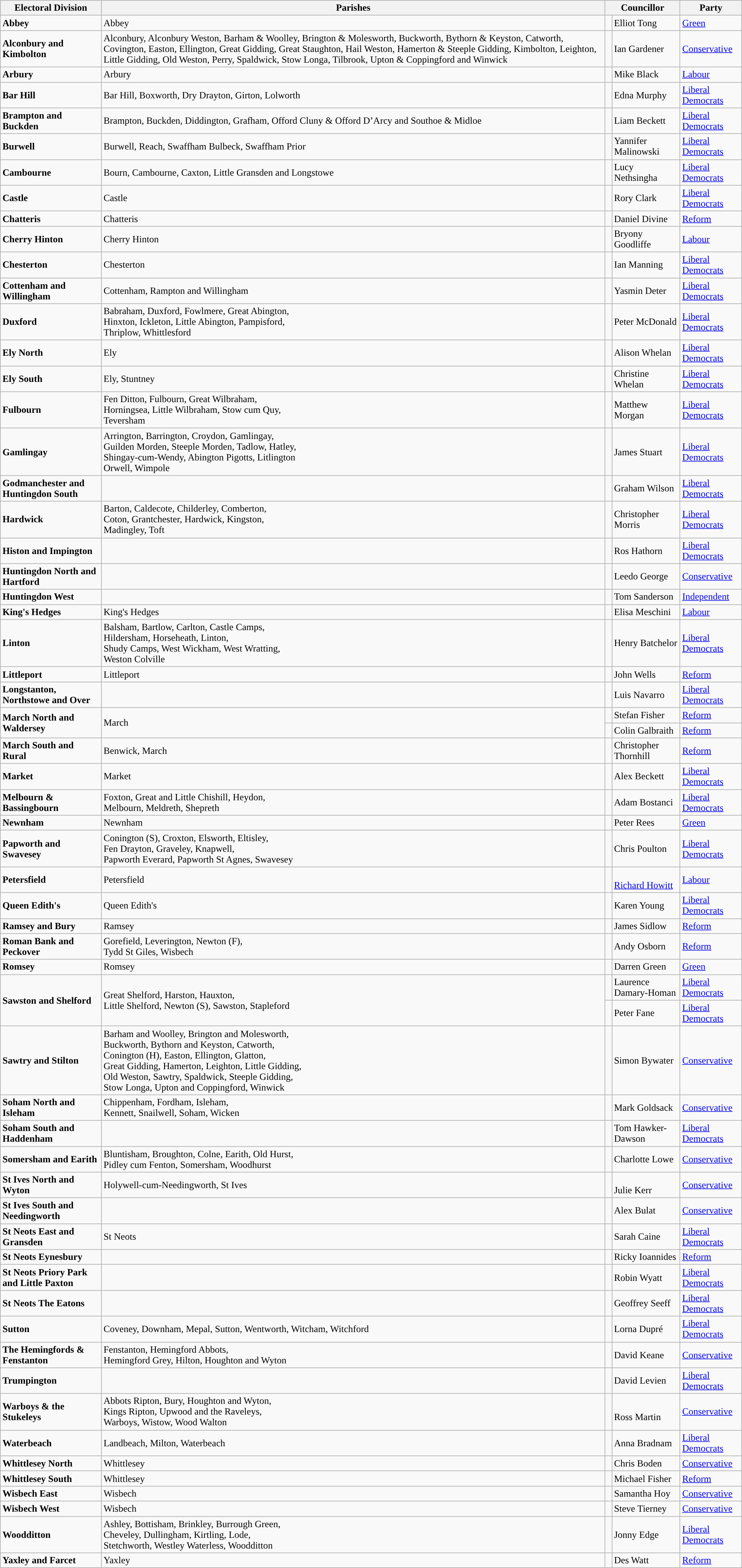<table class="wikitable">
<tr>
<th>Electoral Division</th>
<th>Parishes</th>
<th colspan=2>Councillor</th>
<th>Party</th>
</tr>
<tr>
<td><strong>Abbey</strong></td>
<td>Abbey</td>
<td style="background-color: "> </td>
<td>Elliot Tong</td>
<td><a href='#'>Green</a></td>
</tr>
<tr>
<td><strong>Alconbury and Kimbolton</strong></td>
<td>Alconbury, Alconbury Weston, Barham & Woolley, Brington & Molesworth, Buckworth, Bythorn & Keyston, Catworth, Covington, Easton, Ellington, Great Gidding, Great Staughton, Hail Weston, Hamerton & Steeple Gidding, Kimbolton, Leighton, Little Gidding, Old Weston, Perry, Spaldwick, Stow Longa, Tilbrook, Upton & Coppingford and Winwick</td>
<td style="background-color: "> </td>
<td>Ian Gardener</td>
<td><a href='#'>Conservative</a></td>
</tr>
<tr>
<td><strong>Arbury</strong></td>
<td>Arbury</td>
<td style="background-color: "> </td>
<td>Mike Black</td>
<td><a href='#'>Labour</a></td>
</tr>
<tr>
<td><strong>Bar Hill</strong></td>
<td>Bar Hill, Boxworth, Dry Drayton, Girton, Lolworth</td>
<td style="background-color: "> </td>
<td>Edna Murphy</td>
<td><a href='#'>Liberal Democrats</a></td>
</tr>
<tr>
<td><strong>Brampton and Buckden</strong></td>
<td>Brampton, Buckden, Diddington, Grafham, Offord Cluny & Offord D’Arcy and Southoe & Midloe</td>
<td style="background-color: "> </td>
<td>Liam Beckett</td>
<td><a href='#'>Liberal Democrats</a></td>
</tr>
<tr>
<td><strong>Burwell</strong></td>
<td>Burwell, Reach, Swaffham Bulbeck, Swaffham Prior</td>
<td style="background-color: "> </td>
<td>Yannifer Malinowski</td>
<td><a href='#'>Liberal Democrats</a></td>
</tr>
<tr>
<td><strong>Cambourne</strong></td>
<td>Bourn, Cambourne, Caxton, Little Gransden and Longstowe</td>
<td style="background-color: "> </td>
<td>Lucy Nethsingha</td>
<td><a href='#'>Liberal Democrats</a></td>
</tr>
<tr>
<td><strong>Castle</strong></td>
<td>Castle</td>
<td style="background-color: "> </td>
<td>Rory Clark</td>
<td><a href='#'>Liberal Democrats</a></td>
</tr>
<tr>
<td><strong>Chatteris</strong></td>
<td>Chatteris</td>
<td style="background-color: "> </td>
<td>Daniel Divine</td>
<td><a href='#'>Reform</a></td>
</tr>
<tr>
<td><strong>Cherry Hinton</strong></td>
<td>Cherry Hinton</td>
<td style="background-color: "> </td>
<td>Bryony Goodliffe</td>
<td><a href='#'>Labour</a></td>
</tr>
<tr>
<td><strong>Chesterton</strong></td>
<td>Chesterton</td>
<td style="background-color: "> </td>
<td>Ian Manning</td>
<td><a href='#'>Liberal Democrats</a></td>
</tr>
<tr>
<td><strong>Cottenham and Willingham</strong></td>
<td>Cottenham, Rampton and Willingham</td>
<td style="background-color: "> </td>
<td>Yasmin Deter</td>
<td><a href='#'>Liberal Democrats</a></td>
</tr>
<tr>
<td><strong>Duxford</strong></td>
<td>Babraham, Duxford, Fowlmere, Great Abington,<br>Hinxton, Ickleton, Little Abington, Pampisford,<br>Thriplow, Whittlesford</td>
<td style="background-color: "> </td>
<td>Peter McDonald</td>
<td><a href='#'>Liberal Democrats</a></td>
</tr>
<tr>
<td><strong>Ely North</strong></td>
<td>Ely</td>
<td style="background-color: "> </td>
<td>Alison Whelan</td>
<td><a href='#'>Liberal Democrats</a></td>
</tr>
<tr>
<td><strong>Ely South</strong></td>
<td>Ely, Stuntney</td>
<td style="background-color: "> </td>
<td>Christine Whelan</td>
<td><a href='#'>Liberal Democrats</a></td>
</tr>
<tr>
<td><strong>Fulbourn</strong></td>
<td>Fen Ditton, Fulbourn, Great Wilbraham,<br>Horningsea, Little Wilbraham, Stow cum Quy,<br>Teversham</td>
<td style="background-color: "> </td>
<td>Matthew Morgan</td>
<td><a href='#'>Liberal Democrats</a></td>
</tr>
<tr>
<td><strong>Gamlingay</strong></td>
<td>Arrington, Barrington, Croydon, Gamlingay,<br>Guilden Morden, Steeple Morden, Tadlow, Hatley,<br>Shingay-cum-Wendy, Abington Pigotts, Litlington<br>Orwell, Wimpole</td>
<td style="background-color: "> </td>
<td>James Stuart</td>
<td><a href='#'>Liberal Democrats</a></td>
</tr>
<tr>
<td><strong>Godmanchester and Huntingdon South</strong></td>
<td></td>
<td style="background-color: "> </td>
<td>Graham Wilson</td>
<td><a href='#'>Liberal Democrats</a></td>
</tr>
<tr>
<td><strong>Hardwick</strong></td>
<td>Barton, Caldecote, Childerley, Comberton,<br>Coton, Grantchester, Hardwick, Kingston,<br>Madingley, Toft</td>
<td style="background-color: "> </td>
<td>Christopher Morris</td>
<td><a href='#'>Liberal Democrats</a></td>
</tr>
<tr>
<td><strong>Histon and Impington</strong></td>
<td></td>
<td style="background-color: "> </td>
<td>Ros Hathorn</td>
<td><a href='#'>Liberal Democrats</a></td>
</tr>
<tr>
<td><strong>Huntingdon North and Hartford</strong></td>
<td></td>
<td style="background-color: "> </td>
<td>Leedo George</td>
<td><a href='#'>Conservative</a></td>
</tr>
<tr>
<td><strong>Huntingdon West</strong></td>
<td></td>
<td style="background-color: "> </td>
<td>Tom Sanderson</td>
<td><a href='#'>Independent</a></td>
</tr>
<tr>
<td><strong>King's Hedges</strong></td>
<td>King's Hedges</td>
<td style="background-color: "> </td>
<td>Elisa Meschini</td>
<td><a href='#'>Labour</a></td>
</tr>
<tr>
<td><strong>Linton</strong></td>
<td>Balsham, Bartlow, Carlton, Castle Camps,<br>Hildersham, Horseheath, Linton,<br>Shudy Camps, West Wickham, West Wratting,<br>Weston Colville</td>
<td style="background-color: "> </td>
<td>Henry Batchelor</td>
<td><a href='#'>Liberal Democrats</a></td>
</tr>
<tr>
<td><strong>Littleport</strong></td>
<td>Littleport</td>
<td style="background-color: "> </td>
<td>John Wells</td>
<td><a href='#'>Reform</a></td>
</tr>
<tr>
<td><strong>Longstanton, Northstowe and Over</strong></td>
<td></td>
<td style="background-color: "> </td>
<td>Luis Navarro</td>
<td><a href='#'>Liberal Democrats</a></td>
</tr>
<tr>
<td rowspan="2"><strong>March North and Waldersey</strong></td>
<td rowspan="2">March</td>
<td style="background-color: "> </td>
<td>Stefan Fisher</td>
<td><a href='#'>Reform</a></td>
</tr>
<tr>
<td style="background-color: "> </td>
<td>Colin Galbraith</td>
<td><a href='#'>Reform</a></td>
</tr>
<tr>
<td><strong>March South and Rural</strong></td>
<td>Benwick, March</td>
<td style="background-color: "> </td>
<td>Christopher Thornhill</td>
<td><a href='#'>Reform</a></td>
</tr>
<tr>
<td><strong>Market</strong></td>
<td>Market</td>
<td style="background-color: "> </td>
<td>Alex Beckett</td>
<td><a href='#'>Liberal Democrats</a></td>
</tr>
<tr>
<td><strong>Melbourn & Bassingbourn</strong></td>
<td>Foxton, Great and Little Chishill, Heydon,<br>Melbourn, Meldreth, Shepreth</td>
<td style="background-color: "> </td>
<td>Adam Bostanci</td>
<td><a href='#'>Liberal Democrats</a></td>
</tr>
<tr>
<td><strong>Newnham</strong></td>
<td>Newnham</td>
<td style="background-color: "> </td>
<td>Peter Rees</td>
<td><a href='#'>Green</a></td>
</tr>
<tr>
<td><strong>Papworth and Swavesey</strong></td>
<td>Conington (S), Croxton, Elsworth, Eltisley,<br>Fen Drayton, Graveley, Knapwell,<br>Papworth Everard, Papworth St Agnes, Swavesey</td>
<td style="background-color: "> </td>
<td>Chris Poulton</td>
<td><a href='#'>Liberal Democrats</a></td>
</tr>
<tr>
<td><strong>Petersfield</strong></td>
<td>Petersfield</td>
<td style="background-color: "> </td>
<td><br><a href='#'>Richard Howitt</a></td>
<td><a href='#'>Labour</a></td>
</tr>
<tr>
<td><strong>Queen Edith's</strong></td>
<td>Queen Edith's</td>
<td style="background-color: "> </td>
<td>Karen Young</td>
<td><a href='#'>Liberal Democrats</a></td>
</tr>
<tr>
<td><strong>Ramsey and Bury</strong></td>
<td>Ramsey</td>
<td style="background-color: "> </td>
<td>James Sidlow</td>
<td><a href='#'>Reform</a></td>
</tr>
<tr>
<td><strong>Roman Bank and Peckover</strong></td>
<td>Gorefield, Leverington, Newton (F),<br>Tydd St Giles, Wisbech</td>
<td style="background-color: "> </td>
<td>Andy Osborn</td>
<td><a href='#'>Reform</a></td>
</tr>
<tr>
<td><strong>Romsey</strong></td>
<td>Romsey</td>
<td style="background-color: "> </td>
<td>Darren Green</td>
<td><a href='#'>Green</a></td>
</tr>
<tr>
<td rowspan="2"><strong>Sawston and Shelford</strong></td>
<td rowspan="2">Great Shelford, Harston, Hauxton,<br>Little Shelford, Newton (S), Sawston, Stapleford</td>
<td style="background-color: "> </td>
<td>Laurence Damary-Homan</td>
<td><a href='#'>Liberal Democrats</a></td>
</tr>
<tr>
<td style="background-color: "> </td>
<td>Peter Fane</td>
<td><a href='#'>Liberal Democrats</a></td>
</tr>
<tr>
<td><strong>Sawtry and Stilton</strong></td>
<td>Barham and Woolley, Brington and Molesworth,<br>Buckworth, Bythorn and Keyston, Catworth,<br>Conington (H), Easton, Ellington, Glatton,<br>Great Gidding, Hamerton, Leighton, Little Gidding,<br>Old Weston, Sawtry, Spaldwick, Steeple Gidding,<br>Stow Longa, Upton and Coppingford, Winwick</td>
<td style="background-color: "> </td>
<td>Simon Bywater</td>
<td><a href='#'>Conservative</a></td>
</tr>
<tr>
<td><strong>Soham North and Isleham</strong></td>
<td>Chippenham, Fordham, Isleham,<br>Kennett, Snailwell, Soham, Wicken</td>
<td style="background-color: "></td>
<td>Mark Goldsack</td>
<td><a href='#'>Conservative</a></td>
</tr>
<tr>
<td><strong>Soham South and Haddenham</strong></td>
<td></td>
<td style="background-color: "> </td>
<td>Tom Hawker-Dawson</td>
<td><a href='#'>Liberal Democrats</a></td>
</tr>
<tr>
<td><strong>Somersham and Earith</strong></td>
<td>Bluntisham, Broughton, Colne, Earith, Old Hurst,<br>Pidley cum Fenton, Somersham, Woodhurst</td>
<td style="background-color: "> </td>
<td>Charlotte Lowe</td>
<td><a href='#'>Conservative</a></td>
</tr>
<tr>
<td><strong>St Ives North and Wyton</strong></td>
<td>Holywell-cum-Needingworth, St Ives</td>
<td style="background-color: "> </td>
<td><br>Julie Kerr</td>
<td><a href='#'>Conservative</a></td>
</tr>
<tr>
<td><strong>St Ives South and Needingworth</strong></td>
<td></td>
<td style="background-color: "> </td>
<td>Alex Bulat</td>
<td><a href='#'>Conservative</a></td>
</tr>
<tr>
<td><strong>St Neots East and Gransden</strong></td>
<td>St Neots</td>
<td style="background-color: "> </td>
<td>Sarah Caine</td>
<td><a href='#'>Liberal Democrats</a></td>
</tr>
<tr>
<td><strong>St Neots Eynesbury</strong></td>
<td></td>
<td style="background-color: "> </td>
<td>Ricky Ioannides</td>
<td><a href='#'>Reform</a></td>
</tr>
<tr>
<td><strong>St Neots Priory Park and Little Paxton</strong></td>
<td></td>
<td style="background-color: "></td>
<td>Robin Wyatt</td>
<td><a href='#'>Liberal Democrats</a></td>
</tr>
<tr>
<td><strong>St Neots The Eatons</strong></td>
<td></td>
<td style="background-color: "> </td>
<td>Geoffrey Seeff</td>
<td><a href='#'>Liberal Democrats</a></td>
</tr>
<tr>
<td><strong>Sutton</strong></td>
<td>Coveney, Downham, Mepal, Sutton, Wentworth, Witcham, Witchford</td>
<td style="background-color: "> </td>
<td>Lorna Dupré</td>
<td><a href='#'>Liberal Democrats</a></td>
</tr>
<tr>
<td><strong>The Hemingfords & Fenstanton</strong></td>
<td>Fenstanton, Hemingford Abbots,<br>Hemingford Grey, Hilton, Houghton and Wyton</td>
<td style="background-color: "> </td>
<td>David Keane</td>
<td><a href='#'>Conservative</a></td>
</tr>
<tr>
<td><strong>Trumpington</strong></td>
<td></td>
<td style="background-color: "> </td>
<td>David Levien</td>
<td><a href='#'>Liberal Democrats</a></td>
</tr>
<tr>
<td><strong>Warboys & the Stukeleys</strong></td>
<td>Abbots Ripton, Bury, Houghton and Wyton,<br>Kings Ripton, Upwood and the Raveleys,<br>Warboys, Wistow, Wood Walton</td>
<td style="background-color: "> </td>
<td><br>Ross Martin</td>
<td><a href='#'>Conservative</a></td>
</tr>
<tr>
<td><strong>Waterbeach</strong></td>
<td>Landbeach, Milton, Waterbeach</td>
<td style="background-color: "> </td>
<td>Anna Bradnam</td>
<td><a href='#'>Liberal Democrats</a></td>
</tr>
<tr>
<td><strong>Whittlesey North</strong></td>
<td>Whittlesey</td>
<td style="background-color: "> </td>
<td>Chris Boden</td>
<td><a href='#'>Conservative</a></td>
</tr>
<tr>
<td><strong>Whittlesey South</strong></td>
<td>Whittlesey</td>
<td style="background-color: "> </td>
<td>Michael Fisher</td>
<td><a href='#'>Reform</a></td>
</tr>
<tr>
<td><strong>Wisbech East</strong></td>
<td>Wisbech</td>
<td style="background-color: "> </td>
<td>Samantha Hoy</td>
<td><a href='#'>Conservative</a></td>
</tr>
<tr>
<td><strong>Wisbech West</strong></td>
<td>Wisbech</td>
<td style="background-color: "> </td>
<td>Steve Tierney</td>
<td><a href='#'>Conservative</a></td>
</tr>
<tr>
<td><strong>Woodditton</strong></td>
<td>Ashley, Bottisham, Brinkley, Burrough Green,<br>Cheveley, Dullingham, Kirtling, Lode,<br>Stetchworth, Westley Waterless, Woodditton</td>
<td style="background-color: "> </td>
<td>Jonny Edge</td>
<td><a href='#'>Liberal Democrats</a></td>
</tr>
<tr>
<td><strong>Yaxley and Farcet</strong></td>
<td>Yaxley</td>
<td style="background-color: "> </td>
<td>Des Watt</td>
<td><a href='#'>Reform</a></td>
</tr>
</table>
